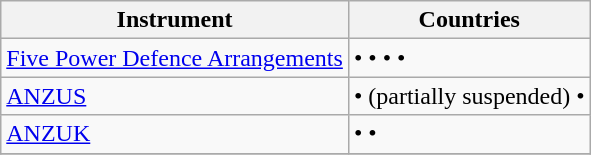<table class="wikitable">
<tr>
<th>Instrument</th>
<th>Countries</th>
</tr>
<tr>
<td><a href='#'>Five Power Defence Arrangements</a></td>
<td> •  •  •  • </td>
</tr>
<tr>
<td><a href='#'>ANZUS</a></td>
<td> •   (partially suspended) • </td>
</tr>
<tr>
<td><a href='#'>ANZUK</a></td>
<td> •  • </td>
</tr>
<tr>
</tr>
</table>
